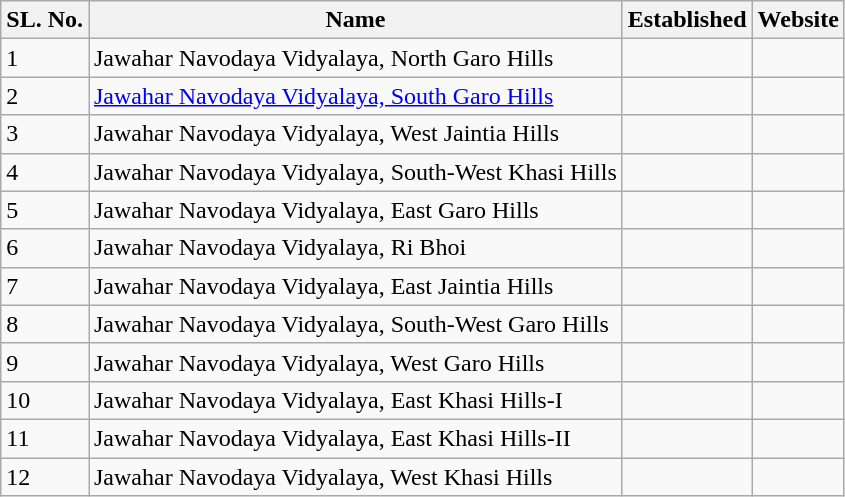<table class="wikitable sortable mw-collapsible">
<tr>
<th>SL. No.</th>
<th>Name</th>
<th>Established</th>
<th>Website</th>
</tr>
<tr>
<td>1</td>
<td>Jawahar Navodaya Vidyalaya, North Garo Hills</td>
<td></td>
<td></td>
</tr>
<tr>
<td>2</td>
<td><a href='#'>Jawahar Navodaya Vidyalaya, South Garo Hills</a></td>
<td></td>
<td></td>
</tr>
<tr>
<td>3</td>
<td>Jawahar Navodaya Vidyalaya, West Jaintia Hills</td>
<td></td>
<td></td>
</tr>
<tr>
<td>4</td>
<td>Jawahar Navodaya Vidyalaya, South-West Khasi Hills</td>
<td></td>
<td></td>
</tr>
<tr>
<td>5</td>
<td>Jawahar Navodaya Vidyalaya, East Garo Hills</td>
<td></td>
<td></td>
</tr>
<tr>
<td>6</td>
<td>Jawahar Navodaya Vidyalaya, Ri Bhoi</td>
<td></td>
<td></td>
</tr>
<tr>
<td>7</td>
<td>Jawahar Navodaya Vidyalaya, East Jaintia Hills</td>
<td></td>
<td></td>
</tr>
<tr>
<td>8</td>
<td>Jawahar Navodaya Vidyalaya, South-West Garo Hills</td>
<td></td>
<td></td>
</tr>
<tr>
<td>9</td>
<td>Jawahar Navodaya Vidyalaya, West Garo Hills</td>
<td></td>
<td></td>
</tr>
<tr>
<td>10</td>
<td>Jawahar Navodaya Vidyalaya, East Khasi Hills-I</td>
<td></td>
<td></td>
</tr>
<tr>
<td>11</td>
<td>Jawahar Navodaya Vidyalaya, East Khasi Hills-II</td>
<td></td>
<td></td>
</tr>
<tr>
<td>12</td>
<td>Jawahar Navodaya Vidyalaya, West Khasi Hills</td>
<td></td>
<td></td>
</tr>
</table>
